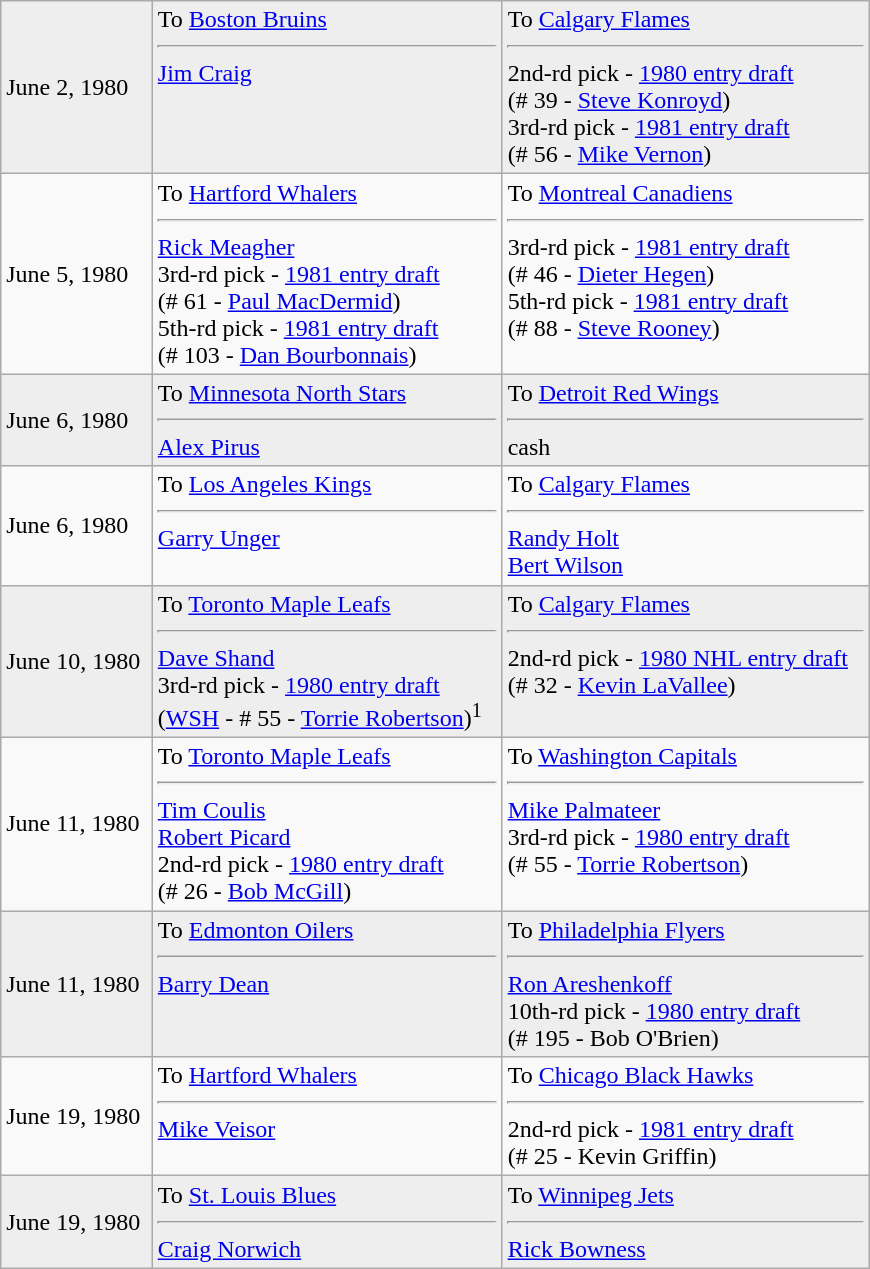<table class="wikitable" style="border:1px solid #999; width:580px;">
<tr style="background:#eee;">
<td>June 2, 1980</td>
<td valign="top">To <a href='#'>Boston Bruins</a><hr><a href='#'>Jim Craig</a></td>
<td valign="top">To <a href='#'>Calgary Flames</a><hr>2nd-rd pick - <a href='#'>1980 entry draft</a><br>(# 39 - <a href='#'>Steve Konroyd</a>)<br>3rd-rd pick - <a href='#'>1981 entry draft</a><br>(# 56 - <a href='#'>Mike Vernon</a>)</td>
</tr>
<tr>
<td>June 5, 1980</td>
<td valign="top">To <a href='#'>Hartford Whalers</a><hr><a href='#'>Rick Meagher</a><br>3rd-rd pick - <a href='#'>1981 entry draft</a><br>(# 61 - <a href='#'>Paul MacDermid</a>)<br>5th-rd pick - <a href='#'>1981 entry draft</a><br>(# 103 - <a href='#'>Dan Bourbonnais</a>)</td>
<td valign="top">To <a href='#'>Montreal Canadiens</a><hr>3rd-rd pick - <a href='#'>1981 entry draft</a><br>(# 46 - <a href='#'>Dieter Hegen</a>)<br>5th-rd pick - <a href='#'>1981 entry draft</a><br>(# 88 - <a href='#'>Steve Rooney</a>)</td>
</tr>
<tr style="background:#eee;">
<td>June 6, 1980</td>
<td valign="top">To <a href='#'>Minnesota North Stars</a><hr><a href='#'>Alex Pirus</a></td>
<td valign="top">To <a href='#'>Detroit Red Wings</a><hr>cash</td>
</tr>
<tr>
<td>June 6, 1980</td>
<td valign="top">To <a href='#'>Los Angeles Kings</a><hr><a href='#'>Garry Unger</a></td>
<td valign="top">To <a href='#'>Calgary Flames</a><hr><a href='#'>Randy Holt</a><br><a href='#'>Bert Wilson</a></td>
</tr>
<tr style="background:#eee;">
<td>June 10, 1980</td>
<td valign="top">To <a href='#'>Toronto Maple Leafs</a><hr><a href='#'>Dave Shand</a><br>3rd-rd pick - <a href='#'>1980 entry draft</a><br>(<a href='#'>WSH</a> - # 55 - <a href='#'>Torrie Robertson</a>)<sup>1</sup></td>
<td valign="top">To <a href='#'>Calgary Flames</a><hr>2nd-rd pick - <a href='#'>1980 NHL entry draft</a><br>(# 32 - <a href='#'>Kevin LaVallee</a>)</td>
</tr>
<tr>
<td>June 11, 1980</td>
<td valign="top">To <a href='#'>Toronto Maple Leafs</a><hr><a href='#'>Tim Coulis</a><br><a href='#'>Robert Picard</a><br>2nd-rd pick - <a href='#'>1980 entry draft</a><br>(# 26 - <a href='#'>Bob McGill</a>)</td>
<td valign="top">To <a href='#'>Washington Capitals</a><hr><a href='#'>Mike Palmateer</a><br>3rd-rd pick - <a href='#'>1980 entry draft</a><br>(# 55 - <a href='#'>Torrie Robertson</a>)</td>
</tr>
<tr style="background:#eee;">
<td>June 11, 1980</td>
<td valign="top">To <a href='#'>Edmonton Oilers</a><hr><a href='#'>Barry Dean</a></td>
<td valign="top">To <a href='#'>Philadelphia Flyers</a><hr><a href='#'>Ron Areshenkoff</a><br>10th-rd pick - <a href='#'>1980 entry draft</a><br>(# 195 - Bob O'Brien)</td>
</tr>
<tr>
<td>June 19, 1980</td>
<td valign="top">To <a href='#'>Hartford Whalers</a><hr><a href='#'>Mike Veisor</a></td>
<td valign="top">To <a href='#'>Chicago Black Hawks</a><hr>2nd-rd pick - <a href='#'>1981 entry draft</a><br>(# 25 - Kevin Griffin)</td>
</tr>
<tr style="background:#eee;">
<td>June 19, 1980</td>
<td valign="top">To <a href='#'>St. Louis Blues</a><hr><a href='#'>Craig Norwich</a></td>
<td valign="top">To <a href='#'>Winnipeg Jets</a><hr><a href='#'>Rick Bowness</a></td>
</tr>
</table>
